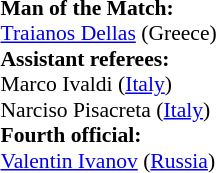<table style="width:100%; font-size:90%;">
<tr>
<td><br><strong>Man of the Match:</strong>
<br><a href='#'>Traianos Dellas</a> (Greece)<br><strong>Assistant referees:</strong>
<br>Marco Ivaldi (<a href='#'>Italy</a>)
<br>Narciso Pisacreta (<a href='#'>Italy</a>)
<br><strong>Fourth official:</strong>
<br><a href='#'>Valentin Ivanov</a> (<a href='#'>Russia</a>)</td>
</tr>
</table>
